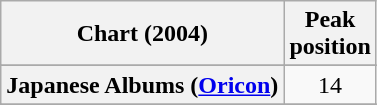<table class="wikitable sortable plainrowheaders">
<tr>
<th scope="col">Chart (2004)</th>
<th scope="col">Peak<br>position</th>
</tr>
<tr>
</tr>
<tr>
</tr>
<tr>
</tr>
<tr>
<th scope="row">Japanese Albums (<a href='#'>Oricon</a>)</th>
<td align="center">14</td>
</tr>
<tr>
</tr>
<tr>
</tr>
</table>
